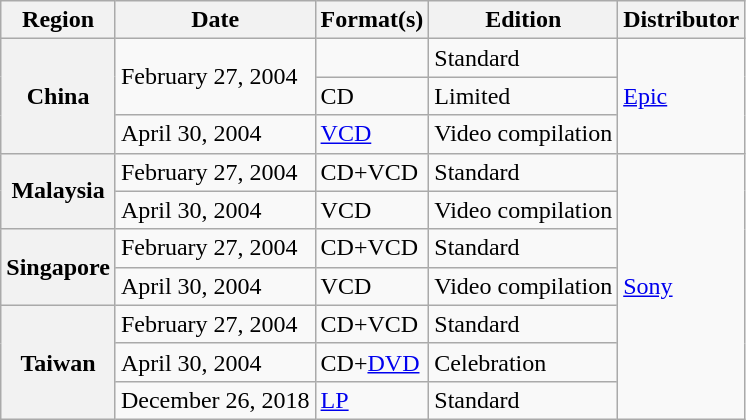<table class="wikitable plainrowheaders">
<tr>
<th>Region</th>
<th>Date</th>
<th>Format(s)</th>
<th>Edition</th>
<th>Distributor</th>
</tr>
<tr>
<th scope="row" rowspan="3">China</th>
<td rowspan="2">February 27, 2004</td>
<td></td>
<td>Standard</td>
<td rowspan="3"><a href='#'>Epic</a></td>
</tr>
<tr>
<td>CD</td>
<td>Limited</td>
</tr>
<tr>
<td>April 30, 2004</td>
<td><a href='#'>VCD</a></td>
<td>Video compilation</td>
</tr>
<tr>
<th scope="row" rowspan="2">Malaysia</th>
<td>February 27, 2004</td>
<td>CD+VCD</td>
<td>Standard</td>
<td rowspan="7"><a href='#'>Sony</a></td>
</tr>
<tr>
<td>April 30, 2004</td>
<td>VCD</td>
<td>Video compilation</td>
</tr>
<tr>
<th scope="row" rowspan="2">Singapore</th>
<td>February 27, 2004</td>
<td>CD+VCD</td>
<td>Standard</td>
</tr>
<tr>
<td>April 30, 2004</td>
<td>VCD</td>
<td>Video compilation</td>
</tr>
<tr>
<th scope="row" rowspan="3">Taiwan</th>
<td>February 27, 2004</td>
<td>CD+VCD</td>
<td>Standard</td>
</tr>
<tr>
<td>April 30, 2004</td>
<td>CD+<a href='#'>DVD</a></td>
<td>Celebration</td>
</tr>
<tr>
<td>December 26, 2018</td>
<td><a href='#'>LP</a></td>
<td>Standard</td>
</tr>
</table>
